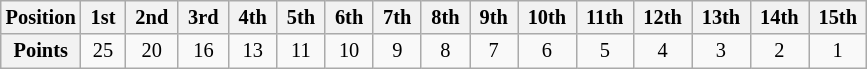<table class="wikitable" style="font-size:85%; text-align:center">
<tr>
<th>Position</th>
<th> 1st </th>
<th> 2nd </th>
<th> 3rd </th>
<th> 4th </th>
<th> 5th </th>
<th> 6th </th>
<th> 7th </th>
<th> 8th </th>
<th> 9th </th>
<th> 10th </th>
<th> 11th </th>
<th> 12th </th>
<th> 13th </th>
<th> 14th </th>
<th> 15th </th>
</tr>
<tr>
<th>Points</th>
<td>25</td>
<td>20</td>
<td>16</td>
<td>13</td>
<td>11</td>
<td>10</td>
<td>9</td>
<td>8</td>
<td>7</td>
<td>6</td>
<td>5</td>
<td>4</td>
<td>3</td>
<td>2</td>
<td>1</td>
</tr>
</table>
